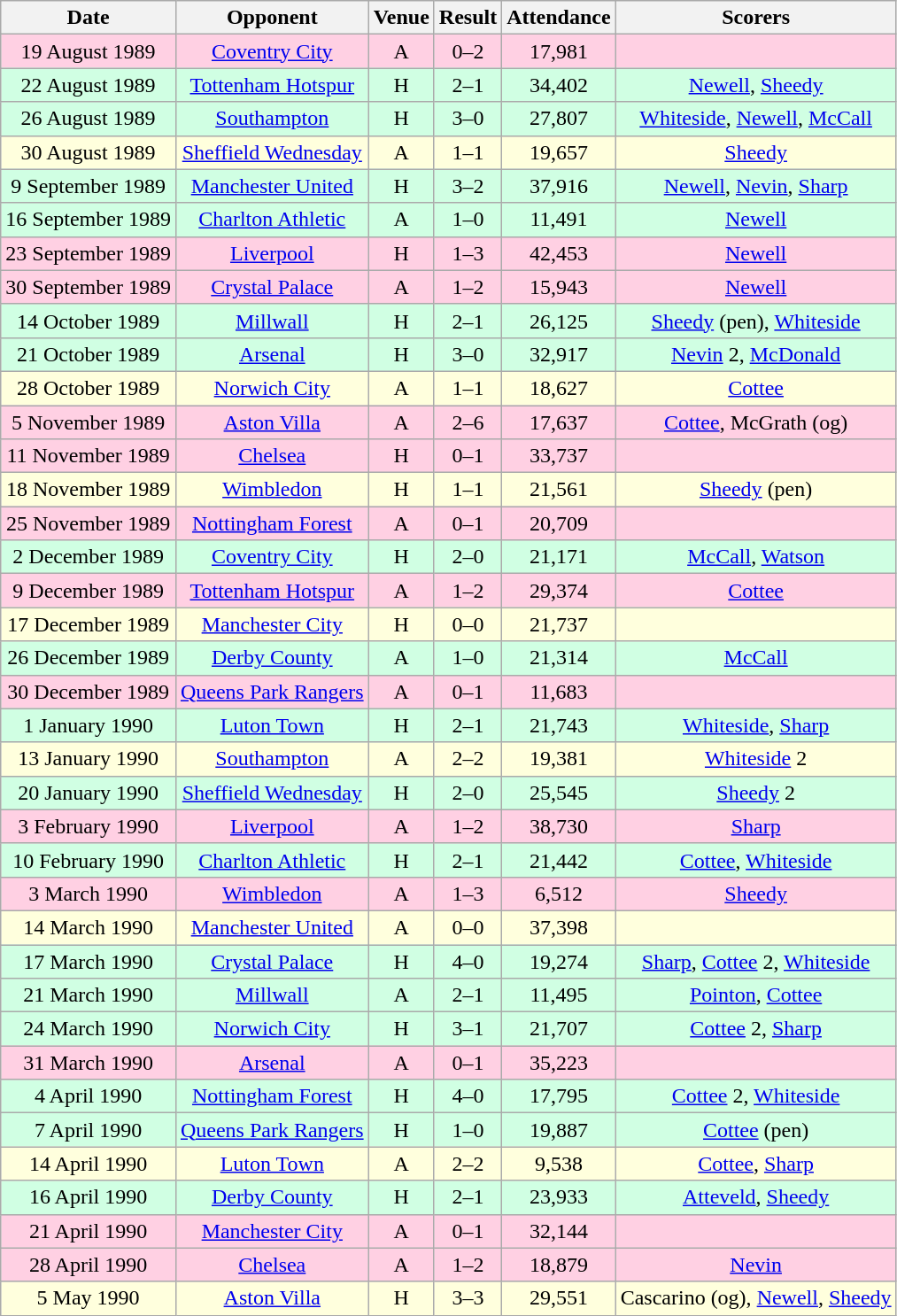<table class="wikitable sortable" style="font-size:100%; text-align:center">
<tr>
<th>Date</th>
<th>Opponent</th>
<th>Venue</th>
<th>Result</th>
<th>Attendance</th>
<th>Scorers</th>
</tr>
<tr style="background-color: #ffd0e3;">
<td>19 August 1989</td>
<td><a href='#'>Coventry City</a></td>
<td>A</td>
<td>0–2</td>
<td>17,981</td>
<td></td>
</tr>
<tr style="background-color: #d0ffe3;">
<td>22 August 1989</td>
<td><a href='#'>Tottenham Hotspur</a></td>
<td>H</td>
<td>2–1</td>
<td>34,402</td>
<td><a href='#'>Newell</a>, <a href='#'>Sheedy</a></td>
</tr>
<tr style="background-color: #d0ffe3;">
<td>26 August 1989</td>
<td><a href='#'>Southampton</a></td>
<td>H</td>
<td>3–0</td>
<td>27,807</td>
<td><a href='#'>Whiteside</a>, <a href='#'>Newell</a>,  <a href='#'>McCall</a></td>
</tr>
<tr style="background-color: #ffffdd;">
<td>30 August 1989</td>
<td><a href='#'>Sheffield Wednesday</a></td>
<td>A</td>
<td>1–1</td>
<td>19,657</td>
<td><a href='#'>Sheedy</a></td>
</tr>
<tr style="background-color: #d0ffe3;">
<td>9 September 1989</td>
<td><a href='#'>Manchester United</a></td>
<td>H</td>
<td>3–2</td>
<td>37,916</td>
<td><a href='#'>Newell</a>, <a href='#'>Nevin</a>,  <a href='#'>Sharp</a></td>
</tr>
<tr style="background-color: #d0ffe3;">
<td>16 September 1989</td>
<td><a href='#'>Charlton Athletic</a></td>
<td>A</td>
<td>1–0</td>
<td>11,491</td>
<td><a href='#'>Newell</a></td>
</tr>
<tr style="background-color: #ffd0e3;">
<td>23 September 1989</td>
<td><a href='#'>Liverpool</a></td>
<td>H</td>
<td>1–3</td>
<td>42,453</td>
<td><a href='#'>Newell</a></td>
</tr>
<tr style="background-color: #ffd0e3;">
<td>30 September 1989</td>
<td><a href='#'>Crystal Palace</a></td>
<td>A</td>
<td>1–2</td>
<td>15,943</td>
<td><a href='#'>Newell</a></td>
</tr>
<tr style="background-color: #d0ffe3;">
<td>14 October 1989</td>
<td><a href='#'>Millwall</a></td>
<td>H</td>
<td>2–1</td>
<td>26,125</td>
<td><a href='#'>Sheedy</a> (pen), <a href='#'>Whiteside</a></td>
</tr>
<tr style="background-color: #d0ffe3;">
<td>21 October 1989</td>
<td><a href='#'>Arsenal</a></td>
<td>H</td>
<td>3–0</td>
<td>32,917</td>
<td><a href='#'>Nevin</a> 2, <a href='#'>McDonald</a></td>
</tr>
<tr style="background-color: #ffffdd;">
<td>28 October 1989</td>
<td><a href='#'>Norwich City</a></td>
<td>A</td>
<td>1–1</td>
<td>18,627</td>
<td><a href='#'>Cottee</a></td>
</tr>
<tr style="background-color: #ffd0e3;">
<td>5 November 1989</td>
<td><a href='#'>Aston Villa</a></td>
<td>A</td>
<td>2–6</td>
<td>17,637</td>
<td><a href='#'>Cottee</a>,  McGrath (og)</td>
</tr>
<tr style="background-color: #ffd0e3;">
<td>11 November 1989</td>
<td><a href='#'>Chelsea</a></td>
<td>H</td>
<td>0–1</td>
<td>33,737</td>
<td></td>
</tr>
<tr style="background-color: #ffffdd;">
<td>18 November 1989</td>
<td><a href='#'>Wimbledon</a></td>
<td>H</td>
<td>1–1</td>
<td>21,561</td>
<td><a href='#'>Sheedy</a> (pen)</td>
</tr>
<tr style="background-color: #ffd0e3;">
<td>25 November 1989</td>
<td><a href='#'>Nottingham Forest</a></td>
<td>A</td>
<td>0–1</td>
<td>20,709</td>
<td></td>
</tr>
<tr style="background-color: #d0ffe3;">
<td>2 December 1989</td>
<td><a href='#'>Coventry City</a></td>
<td>H</td>
<td>2–0</td>
<td>21,171</td>
<td><a href='#'>McCall</a>, <a href='#'>Watson</a></td>
</tr>
<tr style="background-color: #ffd0e3;">
<td>9 December 1989</td>
<td><a href='#'>Tottenham Hotspur</a></td>
<td>A</td>
<td>1–2</td>
<td>29,374</td>
<td><a href='#'>Cottee</a></td>
</tr>
<tr style="background-color: #ffffdd;">
<td>17 December 1989</td>
<td><a href='#'>Manchester City</a></td>
<td>H</td>
<td>0–0</td>
<td>21,737</td>
<td></td>
</tr>
<tr style="background-color: #d0ffe3;">
<td>26 December 1989</td>
<td><a href='#'>Derby County</a></td>
<td>A</td>
<td>1–0</td>
<td>21,314</td>
<td><a href='#'>McCall</a></td>
</tr>
<tr style="background-color: #ffd0e3;">
<td>30 December 1989</td>
<td><a href='#'>Queens Park Rangers</a></td>
<td>A</td>
<td>0–1</td>
<td>11,683</td>
<td></td>
</tr>
<tr style="background-color: #d0ffe3;">
<td>1 January 1990</td>
<td><a href='#'>Luton Town</a></td>
<td>H</td>
<td>2–1</td>
<td>21,743</td>
<td><a href='#'>Whiteside</a>, <a href='#'>Sharp</a></td>
</tr>
<tr style="background-color: #ffffdd;">
<td>13 January 1990</td>
<td><a href='#'>Southampton</a></td>
<td>A</td>
<td>2–2</td>
<td>19,381</td>
<td><a href='#'>Whiteside</a> 2</td>
</tr>
<tr style="background-color: #d0ffe3;">
<td>20 January 1990</td>
<td><a href='#'>Sheffield Wednesday</a></td>
<td>H</td>
<td>2–0</td>
<td>25,545</td>
<td><a href='#'>Sheedy</a> 2</td>
</tr>
<tr style="background-color: #ffd0e3;">
<td>3 February 1990</td>
<td><a href='#'>Liverpool</a></td>
<td>A</td>
<td>1–2</td>
<td>38,730</td>
<td><a href='#'>Sharp</a></td>
</tr>
<tr style="background-color: #d0ffe3;">
<td>10 February 1990</td>
<td><a href='#'>Charlton Athletic</a></td>
<td>H</td>
<td>2–1</td>
<td>21,442</td>
<td><a href='#'>Cottee</a>, <a href='#'>Whiteside</a></td>
</tr>
<tr style="background-color: #ffd0e3;">
<td>3 March 1990</td>
<td><a href='#'>Wimbledon</a></td>
<td>A</td>
<td>1–3</td>
<td>6,512</td>
<td><a href='#'>Sheedy</a></td>
</tr>
<tr style="background-color: #ffffdd;">
<td>14 March 1990</td>
<td><a href='#'>Manchester United</a></td>
<td>A</td>
<td>0–0</td>
<td>37,398</td>
<td></td>
</tr>
<tr style="background-color: #d0ffe3;">
<td>17 March 1990</td>
<td><a href='#'>Crystal Palace</a></td>
<td>H</td>
<td>4–0</td>
<td>19,274</td>
<td><a href='#'>Sharp</a>, <a href='#'>Cottee</a> 2,  <a href='#'>Whiteside</a></td>
</tr>
<tr style="background-color: #d0ffe3;">
<td>21 March 1990</td>
<td><a href='#'>Millwall</a></td>
<td>A</td>
<td>2–1</td>
<td>11,495</td>
<td><a href='#'>Pointon</a>, <a href='#'>Cottee</a></td>
</tr>
<tr style="background-color: #d0ffe3;">
<td>24 March 1990</td>
<td><a href='#'>Norwich City</a></td>
<td>H</td>
<td>3–1</td>
<td>21,707</td>
<td><a href='#'>Cottee</a> 2,  <a href='#'>Sharp</a></td>
</tr>
<tr style="background-color: #ffd0e3;">
<td>31 March 1990</td>
<td><a href='#'>Arsenal</a></td>
<td>A</td>
<td>0–1</td>
<td>35,223</td>
<td></td>
</tr>
<tr style="background-color: #d0ffe3;">
<td>4 April 1990</td>
<td><a href='#'>Nottingham Forest</a></td>
<td>H</td>
<td>4–0</td>
<td>17,795</td>
<td><a href='#'>Cottee</a> 2,  <a href='#'>Whiteside</a></td>
</tr>
<tr style="background-color: #d0ffe3;">
<td>7 April 1990</td>
<td><a href='#'>Queens Park Rangers</a></td>
<td>H</td>
<td>1–0</td>
<td>19,887</td>
<td><a href='#'>Cottee</a> (pen)</td>
</tr>
<tr style="background-color: #ffffdd;">
<td>14 April 1990</td>
<td><a href='#'>Luton Town</a></td>
<td>A</td>
<td>2–2</td>
<td>9,538</td>
<td><a href='#'>Cottee</a>, <a href='#'>Sharp</a></td>
</tr>
<tr style="background-color: #d0ffe3;">
<td>16 April 1990</td>
<td><a href='#'>Derby County</a></td>
<td>H</td>
<td>2–1</td>
<td>23,933</td>
<td><a href='#'>Atteveld</a>, <a href='#'>Sheedy</a></td>
</tr>
<tr style="background-color: #ffd0e3;">
<td>21 April 1990</td>
<td><a href='#'>Manchester City</a></td>
<td>A</td>
<td>0–1</td>
<td>32,144</td>
<td></td>
</tr>
<tr style="background-color: #ffd0e3;">
<td>28 April 1990</td>
<td><a href='#'>Chelsea</a></td>
<td>A</td>
<td>1–2</td>
<td>18,879</td>
<td><a href='#'>Nevin</a></td>
</tr>
<tr style="background-color: #ffffdd;">
<td>5 May 1990</td>
<td><a href='#'>Aston Villa</a></td>
<td>H</td>
<td>3–3</td>
<td>29,551</td>
<td>Cascarino (og), <a href='#'>Newell</a>, <a href='#'>Sheedy</a></td>
</tr>
</table>
